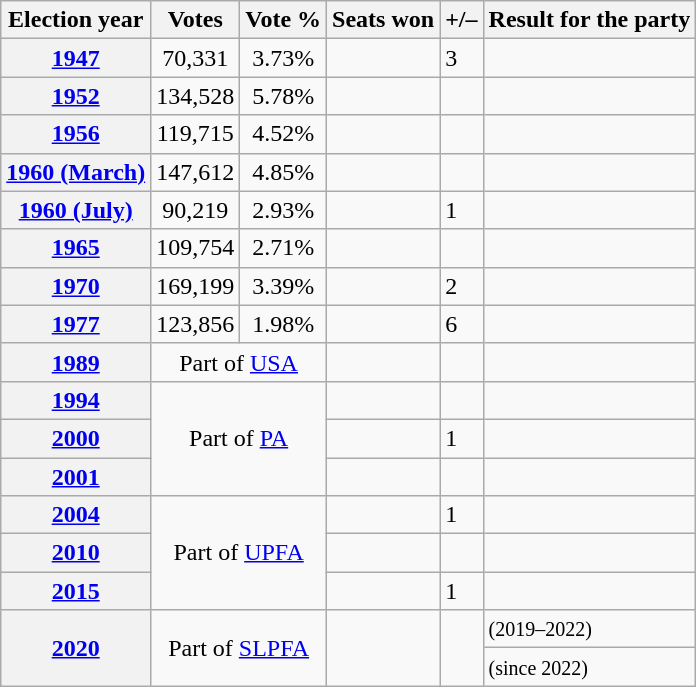<table class="sortable wikitable">
<tr>
<th>Election year</th>
<th>Votes</th>
<th>Vote %</th>
<th>Seats won</th>
<th>+/–</th>
<th>Result for the party</th>
</tr>
<tr>
<th><a href='#'>1947</a></th>
<td align=center>70,331</td>
<td align=center>3.73%</td>
<td></td>
<td> 3</td>
<td></td>
</tr>
<tr>
<th><a href='#'>1952</a></th>
<td align=center>134,528</td>
<td align=center>5.78%</td>
<td></td>
<td></td>
<td></td>
</tr>
<tr>
<th><a href='#'>1956</a></th>
<td align=center>119,715</td>
<td align=center>4.52%</td>
<td></td>
<td></td>
<td></td>
</tr>
<tr>
<th><a href='#'>1960 (March)</a></th>
<td align=center>147,612</td>
<td align=center>4.85%</td>
<td></td>
<td></td>
<td></td>
</tr>
<tr>
<th><a href='#'>1960 (July)</a></th>
<td align=center>90,219</td>
<td align=center>2.93%</td>
<td></td>
<td> 1</td>
<td></td>
</tr>
<tr>
<th><a href='#'>1965</a></th>
<td align=center>109,754</td>
<td align=center>2.71%</td>
<td></td>
<td></td>
<td></td>
</tr>
<tr>
<th><a href='#'>1970</a></th>
<td align=center>169,199</td>
<td align=center>3.39%</td>
<td></td>
<td> 2</td>
<td></td>
</tr>
<tr>
<th><a href='#'>1977</a></th>
<td align=center>123,856</td>
<td align=center>1.98%</td>
<td></td>
<td> 6</td>
<td></td>
</tr>
<tr>
<th><a href='#'>1989</a></th>
<td colspan=2 align=center>Part of <a href='#'>USA</a></td>
<td></td>
<td></td>
<td></td>
</tr>
<tr>
<th><a href='#'>1994</a></th>
<td rowspan ="3" colspan=2 align=center>Part of <a href='#'>PA</a></td>
<td></td>
<td></td>
<td></td>
</tr>
<tr>
<th><a href='#'>2000</a></th>
<td></td>
<td> 1</td>
<td></td>
</tr>
<tr>
<th><a href='#'>2001</a></th>
<td></td>
<td></td>
<td></td>
</tr>
<tr>
<th><a href='#'>2004</a></th>
<td rowspan ="3" colspan=2 align=center>Part of <a href='#'>UPFA</a></td>
<td></td>
<td> 1</td>
<td></td>
</tr>
<tr>
<th><a href='#'>2010</a></th>
<td></td>
<td></td>
<td></td>
</tr>
<tr>
<th><a href='#'>2015</a></th>
<td></td>
<td> 1</td>
<td></td>
</tr>
<tr>
<th rowspan=2><a href='#'>2020</a></th>
<td rowspan=2 colspan=2 align=center>Part of <a href='#'>SLPFA</a></td>
<td rowspan=2></td>
<td rowspan=2></td>
<td> <small>(2019–2022)</small></td>
</tr>
<tr>
<td> <small>(since 2022)</small></td>
</tr>
</table>
